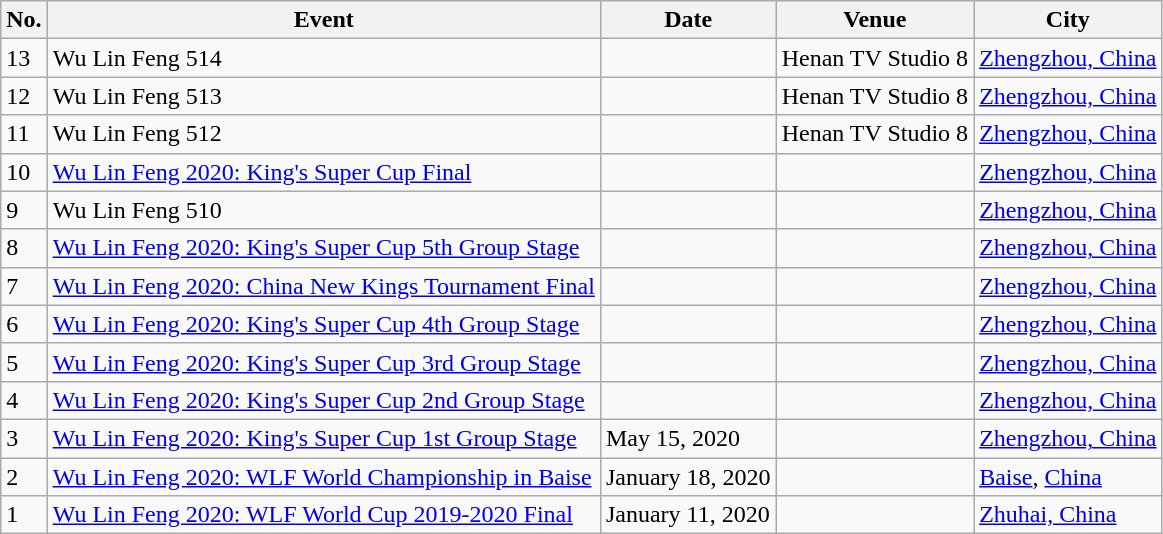<table class="wikitable sortable">
<tr>
<th>No.</th>
<th>Event</th>
<th>Date</th>
<th>Venue</th>
<th>City</th>
</tr>
<tr>
<td>13</td>
<td>Wu Lin Feng 514</td>
<td></td>
<td>Henan TV Studio 8</td>
<td> <a href='#'>Zhengzhou, China</a></td>
</tr>
<tr>
<td>12</td>
<td>Wu Lin Feng 513</td>
<td></td>
<td>Henan TV Studio 8</td>
<td> <a href='#'>Zhengzhou, China</a></td>
</tr>
<tr>
<td>11</td>
<td>Wu Lin Feng 512</td>
<td></td>
<td>Henan TV Studio 8</td>
<td> <a href='#'>Zhengzhou, China</a></td>
</tr>
<tr>
<td>10</td>
<td><a href='#'>Wu Lin Feng 2020: King's Super Cup Final</a></td>
<td></td>
<td></td>
<td> <a href='#'>Zhengzhou, China</a></td>
</tr>
<tr>
<td>9</td>
<td>Wu Lin Feng 510</td>
<td></td>
<td></td>
<td> <a href='#'>Zhengzhou, China</a></td>
</tr>
<tr>
<td>8</td>
<td><a href='#'>Wu Lin Feng 2020: King's Super Cup 5th Group Stage</a></td>
<td></td>
<td></td>
<td> <a href='#'>Zhengzhou, China</a></td>
</tr>
<tr>
<td>7</td>
<td><a href='#'>Wu Lin Feng 2020: China New Kings Tournament Final</a></td>
<td></td>
<td></td>
<td> <a href='#'>Zhengzhou, China</a></td>
</tr>
<tr>
<td>6</td>
<td><a href='#'>Wu Lin Feng 2020: King's Super Cup 4th Group Stage</a></td>
<td></td>
<td></td>
<td> <a href='#'>Zhengzhou, China</a></td>
</tr>
<tr>
<td>5</td>
<td><a href='#'>Wu Lin Feng 2020: King's Super Cup 3rd Group Stage</a></td>
<td></td>
<td></td>
<td> <a href='#'>Zhengzhou, China</a></td>
</tr>
<tr>
<td>4</td>
<td><a href='#'>Wu Lin Feng 2020: King's Super Cup 2nd Group Stage</a></td>
<td></td>
<td></td>
<td> <a href='#'>Zhengzhou, China</a></td>
</tr>
<tr>
<td>3</td>
<td><a href='#'>Wu Lin Feng 2020: King's Super Cup 1st Group Stage</a></td>
<td>May 15, 2020</td>
<td></td>
<td> <a href='#'>Zhengzhou, China</a></td>
</tr>
<tr>
<td>2</td>
<td><a href='#'>Wu Lin Feng 2020: WLF World Championship in Baise</a></td>
<td>January 18, 2020</td>
<td></td>
<td> <a href='#'>Baise</a>, <a href='#'>China</a></td>
</tr>
<tr>
<td>1</td>
<td><a href='#'>Wu Lin Feng 2020: WLF World Cup 2019-2020 Final</a></td>
<td>January 11, 2020</td>
<td></td>
<td> <a href='#'>Zhuhai, China</a></td>
</tr>
</table>
